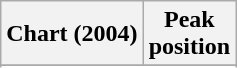<table class="wikitable sortable">
<tr>
<th>Chart (2004)</th>
<th>Peak<br>position</th>
</tr>
<tr>
</tr>
<tr>
</tr>
</table>
